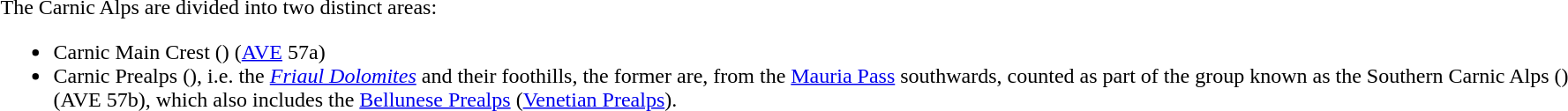<table>
<tr>
<td valign="top">The Carnic Alps are divided into two distinct areas:<br><ul><li>Carnic Main Crest (<em></em>) (<a href='#'>AVE</a> 57a)</li><li>Carnic Prealps (<em></em>), i.e. the <em><a href='#'>Friaul Dolomites</a></em> and their foothills, the former are, from the <a href='#'>Mauria Pass</a> southwards, counted as part of the group known as the Southern Carnic Alps (<em></em>) (AVE 57b), which also includes the <a href='#'>Bellunese Prealps</a> (<a href='#'>Venetian Prealps</a>).</li></ul></td>
<td></td>
<td></td>
</tr>
</table>
